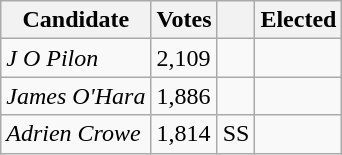<table class="wikitable">
<tr>
<th>Candidate</th>
<th>Votes</th>
<th></th>
<th>Elected</th>
</tr>
<tr>
<td><em>J O Pilon</em></td>
<td>2,109</td>
<td></td>
<td style="text-align:center"></td>
</tr>
<tr>
<td><em>James O'Hara</em></td>
<td>1,886</td>
<td></td>
<td style="text-align:center"></td>
</tr>
<tr>
<td><em>Adrien Crowe</em></td>
<td>1,814</td>
<td>SS</td>
<td style="text-align:center"></td>
</tr>
</table>
